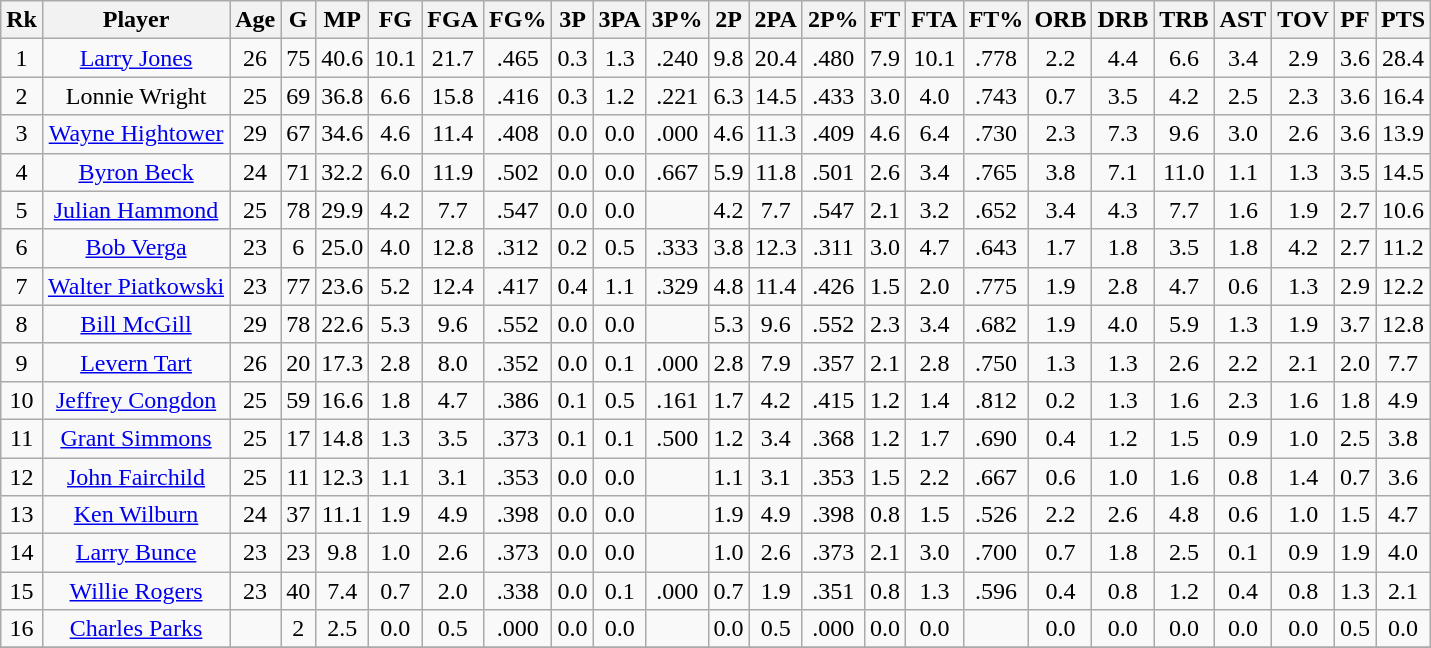<table class="wikitable" style="text-align: center;">
<tr>
<th>Rk</th>
<th>Player</th>
<th>Age</th>
<th>G</th>
<th>MP</th>
<th>FG</th>
<th>FGA</th>
<th>FG%</th>
<th>3P</th>
<th>3PA</th>
<th>3P%</th>
<th>2P</th>
<th>2PA</th>
<th>2P%</th>
<th>FT</th>
<th>FTA</th>
<th>FT%</th>
<th>ORB</th>
<th>DRB</th>
<th>TRB</th>
<th>AST</th>
<th>TOV</th>
<th>PF</th>
<th>PTS</th>
</tr>
<tr>
<td>1</td>
<td><a href='#'>Larry Jones</a></td>
<td>26</td>
<td>75</td>
<td>40.6</td>
<td>10.1</td>
<td>21.7</td>
<td>.465</td>
<td>0.3</td>
<td>1.3</td>
<td>.240</td>
<td>9.8</td>
<td>20.4</td>
<td>.480</td>
<td>7.9</td>
<td>10.1</td>
<td>.778</td>
<td>2.2</td>
<td>4.4</td>
<td>6.6</td>
<td>3.4</td>
<td>2.9</td>
<td>3.6</td>
<td>28.4</td>
</tr>
<tr>
<td>2</td>
<td>Lonnie Wright</td>
<td>25</td>
<td>69</td>
<td>36.8</td>
<td>6.6</td>
<td>15.8</td>
<td>.416</td>
<td>0.3</td>
<td>1.2</td>
<td>.221</td>
<td>6.3</td>
<td>14.5</td>
<td>.433</td>
<td>3.0</td>
<td>4.0</td>
<td>.743</td>
<td>0.7</td>
<td>3.5</td>
<td>4.2</td>
<td>2.5</td>
<td>2.3</td>
<td>3.6</td>
<td>16.4</td>
</tr>
<tr>
<td>3</td>
<td><a href='#'>Wayne Hightower</a></td>
<td>29</td>
<td>67</td>
<td>34.6</td>
<td>4.6</td>
<td>11.4</td>
<td>.408</td>
<td>0.0</td>
<td>0.0</td>
<td>.000</td>
<td>4.6</td>
<td>11.3</td>
<td>.409</td>
<td>4.6</td>
<td>6.4</td>
<td>.730</td>
<td>2.3</td>
<td>7.3</td>
<td>9.6</td>
<td>3.0</td>
<td>2.6</td>
<td>3.6</td>
<td>13.9</td>
</tr>
<tr>
<td>4</td>
<td><a href='#'>Byron Beck</a></td>
<td>24</td>
<td>71</td>
<td>32.2</td>
<td>6.0</td>
<td>11.9</td>
<td>.502</td>
<td>0.0</td>
<td>0.0</td>
<td>.667</td>
<td>5.9</td>
<td>11.8</td>
<td>.501</td>
<td>2.6</td>
<td>3.4</td>
<td>.765</td>
<td>3.8</td>
<td>7.1</td>
<td>11.0</td>
<td>1.1</td>
<td>1.3</td>
<td>3.5</td>
<td>14.5</td>
</tr>
<tr>
<td>5</td>
<td><a href='#'>Julian Hammond</a></td>
<td>25</td>
<td>78</td>
<td>29.9</td>
<td>4.2</td>
<td>7.7</td>
<td>.547</td>
<td>0.0</td>
<td>0.0</td>
<td></td>
<td>4.2</td>
<td>7.7</td>
<td>.547</td>
<td>2.1</td>
<td>3.2</td>
<td>.652</td>
<td>3.4</td>
<td>4.3</td>
<td>7.7</td>
<td>1.6</td>
<td>1.9</td>
<td>2.7</td>
<td>10.6</td>
</tr>
<tr>
<td>6</td>
<td><a href='#'>Bob Verga</a></td>
<td>23</td>
<td>6</td>
<td>25.0</td>
<td>4.0</td>
<td>12.8</td>
<td>.312</td>
<td>0.2</td>
<td>0.5</td>
<td>.333</td>
<td>3.8</td>
<td>12.3</td>
<td>.311</td>
<td>3.0</td>
<td>4.7</td>
<td>.643</td>
<td>1.7</td>
<td>1.8</td>
<td>3.5</td>
<td>1.8</td>
<td>4.2</td>
<td>2.7</td>
<td>11.2</td>
</tr>
<tr>
<td>7</td>
<td><a href='#'>Walter Piatkowski</a></td>
<td>23</td>
<td>77</td>
<td>23.6</td>
<td>5.2</td>
<td>12.4</td>
<td>.417</td>
<td>0.4</td>
<td>1.1</td>
<td>.329</td>
<td>4.8</td>
<td>11.4</td>
<td>.426</td>
<td>1.5</td>
<td>2.0</td>
<td>.775</td>
<td>1.9</td>
<td>2.8</td>
<td>4.7</td>
<td>0.6</td>
<td>1.3</td>
<td>2.9</td>
<td>12.2</td>
</tr>
<tr>
<td>8</td>
<td><a href='#'>Bill McGill</a></td>
<td>29</td>
<td>78</td>
<td>22.6</td>
<td>5.3</td>
<td>9.6</td>
<td>.552</td>
<td>0.0</td>
<td>0.0</td>
<td></td>
<td>5.3</td>
<td>9.6</td>
<td>.552</td>
<td>2.3</td>
<td>3.4</td>
<td>.682</td>
<td>1.9</td>
<td>4.0</td>
<td>5.9</td>
<td>1.3</td>
<td>1.9</td>
<td>3.7</td>
<td>12.8</td>
</tr>
<tr>
<td>9</td>
<td><a href='#'>Levern Tart</a></td>
<td>26</td>
<td>20</td>
<td>17.3</td>
<td>2.8</td>
<td>8.0</td>
<td>.352</td>
<td>0.0</td>
<td>0.1</td>
<td>.000</td>
<td>2.8</td>
<td>7.9</td>
<td>.357</td>
<td>2.1</td>
<td>2.8</td>
<td>.750</td>
<td>1.3</td>
<td>1.3</td>
<td>2.6</td>
<td>2.2</td>
<td>2.1</td>
<td>2.0</td>
<td>7.7</td>
</tr>
<tr>
<td>10</td>
<td><a href='#'>Jeffrey Congdon</a></td>
<td>25</td>
<td>59</td>
<td>16.6</td>
<td>1.8</td>
<td>4.7</td>
<td>.386</td>
<td>0.1</td>
<td>0.5</td>
<td>.161</td>
<td>1.7</td>
<td>4.2</td>
<td>.415</td>
<td>1.2</td>
<td>1.4</td>
<td>.812</td>
<td>0.2</td>
<td>1.3</td>
<td>1.6</td>
<td>2.3</td>
<td>1.6</td>
<td>1.8</td>
<td>4.9</td>
</tr>
<tr>
<td>11</td>
<td><a href='#'>Grant Simmons</a></td>
<td>25</td>
<td>17</td>
<td>14.8</td>
<td>1.3</td>
<td>3.5</td>
<td>.373</td>
<td>0.1</td>
<td>0.1</td>
<td>.500</td>
<td>1.2</td>
<td>3.4</td>
<td>.368</td>
<td>1.2</td>
<td>1.7</td>
<td>.690</td>
<td>0.4</td>
<td>1.2</td>
<td>1.5</td>
<td>0.9</td>
<td>1.0</td>
<td>2.5</td>
<td>3.8</td>
</tr>
<tr>
<td>12</td>
<td><a href='#'>John Fairchild</a></td>
<td>25</td>
<td>11</td>
<td>12.3</td>
<td>1.1</td>
<td>3.1</td>
<td>.353</td>
<td>0.0</td>
<td>0.0</td>
<td></td>
<td>1.1</td>
<td>3.1</td>
<td>.353</td>
<td>1.5</td>
<td>2.2</td>
<td>.667</td>
<td>0.6</td>
<td>1.0</td>
<td>1.6</td>
<td>0.8</td>
<td>1.4</td>
<td>0.7</td>
<td>3.6</td>
</tr>
<tr>
<td>13</td>
<td><a href='#'>Ken Wilburn</a></td>
<td>24</td>
<td>37</td>
<td>11.1</td>
<td>1.9</td>
<td>4.9</td>
<td>.398</td>
<td>0.0</td>
<td>0.0</td>
<td></td>
<td>1.9</td>
<td>4.9</td>
<td>.398</td>
<td>0.8</td>
<td>1.5</td>
<td>.526</td>
<td>2.2</td>
<td>2.6</td>
<td>4.8</td>
<td>0.6</td>
<td>1.0</td>
<td>1.5</td>
<td>4.7</td>
</tr>
<tr>
<td>14</td>
<td><a href='#'>Larry Bunce</a></td>
<td>23</td>
<td>23</td>
<td>9.8</td>
<td>1.0</td>
<td>2.6</td>
<td>.373</td>
<td>0.0</td>
<td>0.0</td>
<td></td>
<td>1.0</td>
<td>2.6</td>
<td>.373</td>
<td>2.1</td>
<td>3.0</td>
<td>.700</td>
<td>0.7</td>
<td>1.8</td>
<td>2.5</td>
<td>0.1</td>
<td>0.9</td>
<td>1.9</td>
<td>4.0</td>
</tr>
<tr>
<td>15</td>
<td><a href='#'>Willie Rogers</a></td>
<td>23</td>
<td>40</td>
<td>7.4</td>
<td>0.7</td>
<td>2.0</td>
<td>.338</td>
<td>0.0</td>
<td>0.1</td>
<td>.000</td>
<td>0.7</td>
<td>1.9</td>
<td>.351</td>
<td>0.8</td>
<td>1.3</td>
<td>.596</td>
<td>0.4</td>
<td>0.8</td>
<td>1.2</td>
<td>0.4</td>
<td>0.8</td>
<td>1.3</td>
<td>2.1</td>
</tr>
<tr>
<td>16</td>
<td><a href='#'>Charles Parks</a></td>
<td></td>
<td>2</td>
<td>2.5</td>
<td>0.0</td>
<td>0.5</td>
<td>.000</td>
<td>0.0</td>
<td>0.0</td>
<td></td>
<td>0.0</td>
<td>0.5</td>
<td>.000</td>
<td>0.0</td>
<td>0.0</td>
<td></td>
<td>0.0</td>
<td>0.0</td>
<td>0.0</td>
<td>0.0</td>
<td>0.0</td>
<td>0.5</td>
<td>0.0</td>
</tr>
<tr>
</tr>
</table>
